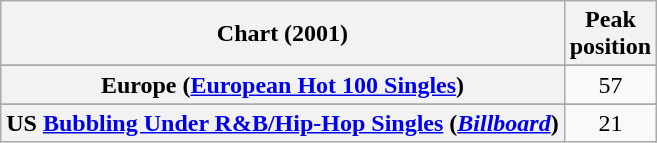<table class="wikitable sortable plainrowheaders" style="text-align:center">
<tr>
<th>Chart (2001)</th>
<th>Peak<br>position</th>
</tr>
<tr>
</tr>
<tr>
<th scope="row">Europe (<a href='#'>European Hot 100 Singles</a>)</th>
<td>57</td>
</tr>
<tr>
</tr>
<tr>
</tr>
<tr>
</tr>
<tr>
</tr>
<tr>
</tr>
<tr>
<th scope="row">US <a href='#'>Bubbling Under R&B/Hip-Hop Singles</a> (<em><a href='#'>Billboard</a></em>)</th>
<td style="text-align:center;">21</td>
</tr>
</table>
